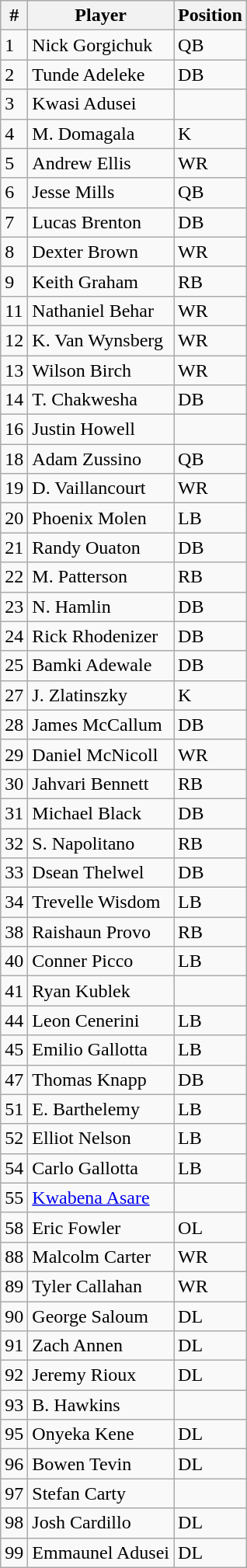<table class="wikitable">
<tr>
<th>#</th>
<th>Player</th>
<th>Position</th>
</tr>
<tr>
<td>1</td>
<td>Nick Gorgichuk</td>
<td>QB</td>
</tr>
<tr>
<td>2</td>
<td>Tunde Adeleke</td>
<td>DB</td>
</tr>
<tr>
<td>3</td>
<td>Kwasi Adusei</td>
<td></td>
</tr>
<tr>
<td>4</td>
<td>M. Domagala</td>
<td>K</td>
</tr>
<tr>
<td>5</td>
<td>Andrew Ellis</td>
<td>WR</td>
</tr>
<tr>
<td>6</td>
<td>Jesse Mills</td>
<td>QB</td>
</tr>
<tr>
<td>7</td>
<td>Lucas Brenton</td>
<td>DB</td>
</tr>
<tr>
<td>8</td>
<td>Dexter Brown</td>
<td>WR</td>
</tr>
<tr>
<td>9</td>
<td>Keith Graham</td>
<td>RB</td>
</tr>
<tr>
<td>11</td>
<td>Nathaniel Behar</td>
<td>WR</td>
</tr>
<tr>
<td>12</td>
<td>K. Van Wynsberg</td>
<td>WR</td>
</tr>
<tr>
<td>13</td>
<td>Wilson Birch</td>
<td>WR</td>
</tr>
<tr>
<td>14</td>
<td>T. Chakwesha</td>
<td>DB</td>
</tr>
<tr>
<td>16</td>
<td>Justin Howell</td>
<td></td>
</tr>
<tr>
<td>18</td>
<td>Adam Zussino</td>
<td>QB</td>
</tr>
<tr>
<td>19</td>
<td>D. Vaillancourt</td>
<td>WR</td>
</tr>
<tr>
<td>20</td>
<td>Phoenix Molen</td>
<td>LB</td>
</tr>
<tr>
<td>21</td>
<td>Randy Ouaton</td>
<td>DB</td>
</tr>
<tr>
<td>22</td>
<td>M. Patterson</td>
<td>RB</td>
</tr>
<tr>
<td>23</td>
<td>N. Hamlin</td>
<td>DB</td>
</tr>
<tr>
<td>24</td>
<td>Rick Rhodenizer</td>
<td>DB</td>
</tr>
<tr>
<td>25</td>
<td>Bamki Adewale</td>
<td>DB</td>
</tr>
<tr>
<td>27</td>
<td>J. Zlatinszky</td>
<td>K</td>
</tr>
<tr>
<td>28</td>
<td>James McCallum</td>
<td>DB</td>
</tr>
<tr>
<td>29</td>
<td>Daniel McNicoll</td>
<td>WR</td>
</tr>
<tr>
<td>30</td>
<td>Jahvari Bennett</td>
<td>RB</td>
</tr>
<tr>
<td>31</td>
<td>Michael Black</td>
<td>DB</td>
</tr>
<tr>
<td>32</td>
<td>S. Napolitano</td>
<td>RB</td>
</tr>
<tr>
<td>33</td>
<td>Dsean Thelwel</td>
<td>DB</td>
</tr>
<tr>
<td>34</td>
<td>Trevelle Wisdom</td>
<td>LB</td>
</tr>
<tr>
<td>38</td>
<td>Raishaun Provo</td>
<td>RB</td>
</tr>
<tr>
<td>40</td>
<td>Conner Picco</td>
<td>LB</td>
</tr>
<tr>
<td>41</td>
<td>Ryan Kublek</td>
<td></td>
</tr>
<tr>
<td>44</td>
<td>Leon Cenerini</td>
<td>LB</td>
</tr>
<tr>
<td>45</td>
<td>Emilio Gallotta</td>
<td>LB</td>
</tr>
<tr>
<td>47</td>
<td>Thomas Knapp</td>
<td>DB</td>
</tr>
<tr>
<td>51</td>
<td>E. Barthelemy</td>
<td>LB</td>
</tr>
<tr>
<td>52</td>
<td>Elliot Nelson</td>
<td>LB</td>
</tr>
<tr>
<td>54</td>
<td>Carlo Gallotta</td>
<td>LB</td>
</tr>
<tr>
<td>55</td>
<td><a href='#'>Kwabena Asare</a></td>
<td></td>
</tr>
<tr>
<td>58</td>
<td>Eric Fowler</td>
<td>OL</td>
</tr>
<tr>
<td>88</td>
<td>Malcolm Carter</td>
<td>WR</td>
</tr>
<tr>
<td>89</td>
<td>Tyler Callahan</td>
<td>WR</td>
</tr>
<tr>
<td>90</td>
<td>George Saloum</td>
<td>DL</td>
</tr>
<tr>
<td>91</td>
<td>Zach Annen</td>
<td>DL</td>
</tr>
<tr>
<td>92</td>
<td>Jeremy Rioux</td>
<td>DL</td>
</tr>
<tr>
<td>93</td>
<td>B. Hawkins</td>
<td></td>
</tr>
<tr>
<td>95</td>
<td>Onyeka Kene</td>
<td>DL</td>
</tr>
<tr>
<td>96</td>
<td>Bowen Tevin</td>
<td>DL</td>
</tr>
<tr>
<td>97</td>
<td>Stefan Carty</td>
<td></td>
</tr>
<tr>
<td>98</td>
<td>Josh Cardillo</td>
<td>DL</td>
</tr>
<tr>
<td>99</td>
<td>Emmaunel Adusei</td>
<td>DL</td>
</tr>
</table>
